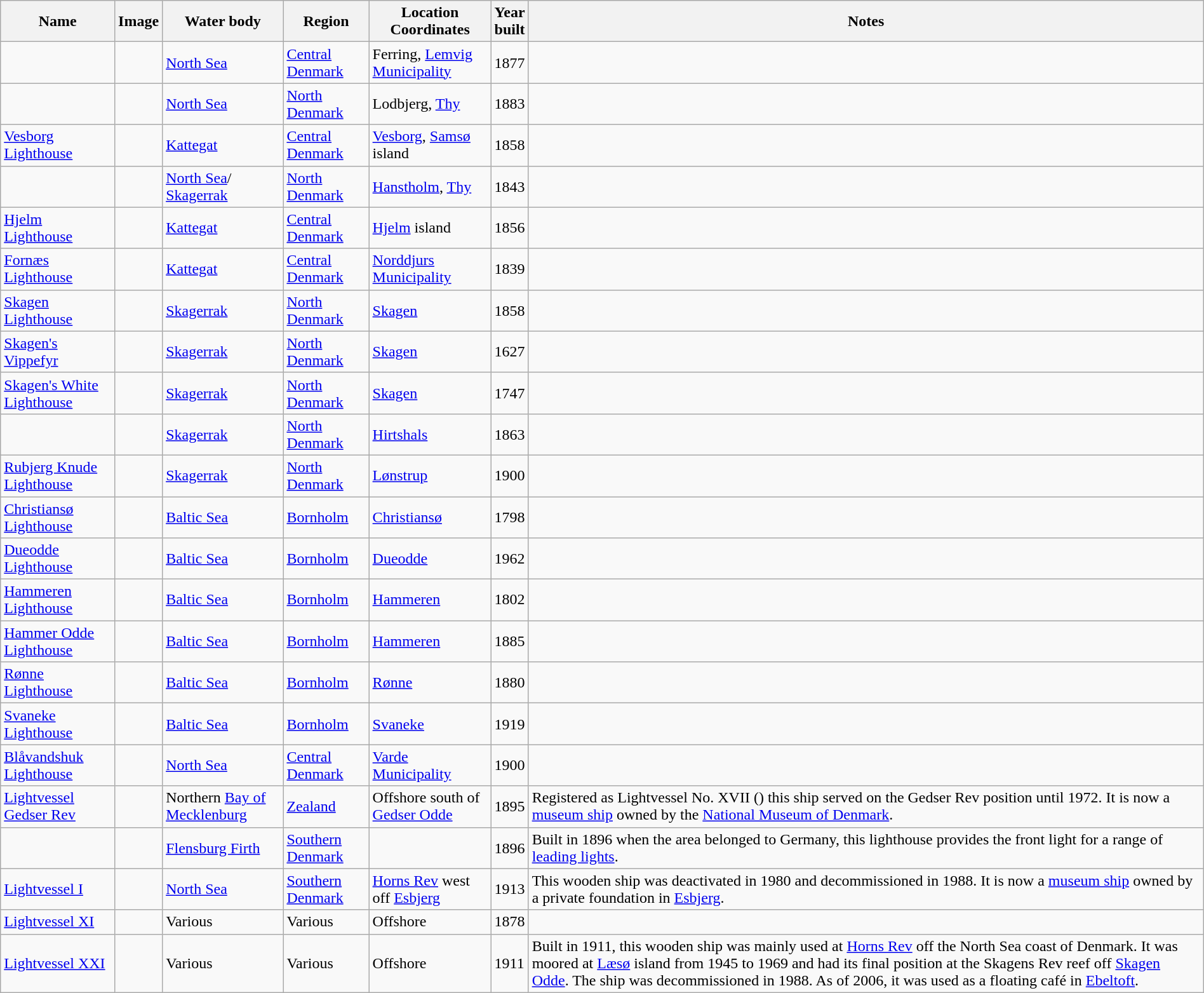<table class="wikitable sortable" style="margin:auto;text-align:left;">
<tr>
<th>Name</th>
<th>Image</th>
<th>Water body</th>
<th>Region</th>
<th>Location<br>Coordinates</th>
<th>Year<br>built</th>
<th>Notes</th>
</tr>
<tr>
<td></td>
<td></td>
<td><a href='#'>North Sea</a></td>
<td><a href='#'>Central Denmark</a></td>
<td>Ferring, <a href='#'>Lemvig Municipality</a><br></td>
<td>1877</td>
<td></td>
</tr>
<tr>
<td></td>
<td></td>
<td><a href='#'>North Sea</a></td>
<td><a href='#'>North Denmark</a></td>
<td>Lodbjerg, <a href='#'>Thy</a><br></td>
<td>1883</td>
<td></td>
</tr>
<tr>
<td><a href='#'>Vesborg Lighthouse</a></td>
<td></td>
<td><a href='#'>Kattegat</a></td>
<td><a href='#'>Central Denmark</a></td>
<td><a href='#'>Vesborg</a>, <a href='#'>Samsø</a> island<br></td>
<td>1858</td>
<td></td>
</tr>
<tr>
<td></td>
<td></td>
<td><a href='#'>North Sea</a>/<br><a href='#'>Skagerrak</a></td>
<td><a href='#'>North Denmark</a></td>
<td><a href='#'>Hanstholm</a>, <a href='#'>Thy</a><br></td>
<td>1843</td>
<td></td>
</tr>
<tr>
<td><a href='#'>Hjelm Lighthouse</a></td>
<td></td>
<td><a href='#'>Kattegat</a></td>
<td><a href='#'>Central Denmark</a></td>
<td><a href='#'>Hjelm</a> island<br></td>
<td>1856</td>
<td></td>
</tr>
<tr>
<td><a href='#'>Fornæs Lighthouse</a></td>
<td></td>
<td><a href='#'>Kattegat</a></td>
<td><a href='#'>Central Denmark</a></td>
<td><a href='#'>Norddjurs Municipality</a><br></td>
<td>1839</td>
<td></td>
</tr>
<tr>
<td><a href='#'>Skagen Lighthouse</a></td>
<td></td>
<td><a href='#'>Skagerrak</a></td>
<td><a href='#'>North Denmark</a></td>
<td><a href='#'>Skagen</a><br></td>
<td>1858</td>
<td></td>
</tr>
<tr>
<td><a href='#'>Skagen's Vippefyr</a></td>
<td></td>
<td><a href='#'>Skagerrak</a></td>
<td><a href='#'>North Denmark</a></td>
<td><a href='#'>Skagen</a><br></td>
<td>1627</td>
<td></td>
</tr>
<tr>
<td><a href='#'>Skagen's White Lighthouse</a></td>
<td></td>
<td><a href='#'>Skagerrak</a></td>
<td><a href='#'>North Denmark</a></td>
<td><a href='#'>Skagen</a><br></td>
<td>1747</td>
<td></td>
</tr>
<tr>
<td></td>
<td></td>
<td><a href='#'>Skagerrak</a></td>
<td><a href='#'>North Denmark</a></td>
<td><a href='#'>Hirtshals</a></td>
<td>1863</td>
<td></td>
</tr>
<tr>
<td><a href='#'>Rubjerg Knude Lighthouse</a></td>
<td></td>
<td><a href='#'>Skagerrak</a></td>
<td><a href='#'>North Denmark</a></td>
<td><a href='#'>Lønstrup</a><br></td>
<td>1900</td>
<td></td>
</tr>
<tr>
<td><a href='#'>Christiansø Lighthouse</a></td>
<td></td>
<td><a href='#'>Baltic Sea</a></td>
<td><a href='#'>Bornholm</a></td>
<td><a href='#'>Christiansø</a><br></td>
<td>1798</td>
<td></td>
</tr>
<tr>
<td><a href='#'>Dueodde Lighthouse</a></td>
<td></td>
<td><a href='#'>Baltic Sea</a></td>
<td><a href='#'>Bornholm</a></td>
<td><a href='#'>Dueodde</a><br></td>
<td>1962</td>
<td></td>
</tr>
<tr>
<td><a href='#'>Hammeren Lighthouse</a></td>
<td></td>
<td><a href='#'>Baltic Sea</a></td>
<td><a href='#'>Bornholm</a></td>
<td><a href='#'>Hammeren</a><br></td>
<td>1802</td>
<td></td>
</tr>
<tr>
<td><a href='#'>Hammer Odde Lighthouse</a></td>
<td></td>
<td><a href='#'>Baltic Sea</a></td>
<td><a href='#'>Bornholm</a></td>
<td><a href='#'>Hammeren</a><br></td>
<td>1885</td>
<td></td>
</tr>
<tr>
<td><a href='#'>Rønne Lighthouse</a></td>
<td></td>
<td><a href='#'>Baltic Sea</a></td>
<td><a href='#'>Bornholm</a></td>
<td><a href='#'>Rønne</a><br></td>
<td>1880</td>
<td></td>
</tr>
<tr>
<td><a href='#'>Svaneke Lighthouse</a></td>
<td></td>
<td><a href='#'>Baltic Sea</a></td>
<td><a href='#'>Bornholm</a></td>
<td><a href='#'>Svaneke</a><br></td>
<td>1919</td>
<td></td>
</tr>
<tr>
<td><a href='#'>Blåvandshuk Lighthouse</a></td>
<td></td>
<td><a href='#'>North Sea</a></td>
<td><a href='#'>Central Denmark</a></td>
<td><a href='#'>Varde Municipality</a></td>
<td>1900</td>
<td></td>
</tr>
<tr>
<td><a href='#'>Lightvessel Gedser Rev</a></td>
<td></td>
<td>Northern <a href='#'>Bay of Mecklenburg</a></td>
<td><a href='#'>Zealand</a></td>
<td>Offshore south of <a href='#'>Gedser Odde</a></td>
<td>1895</td>
<td>Registered as Lightvessel No. XVII () this ship served on the Gedser Rev position until 1972. It is now a <a href='#'>museum ship</a> owned by the <a href='#'>National Museum of Denmark</a>.</td>
</tr>
<tr>
<td></td>
<td></td>
<td><a href='#'>Flensburg Firth</a></td>
<td><a href='#'>Southern Denmark</a></td>
<td><br></td>
<td>1896</td>
<td>Built in 1896 when the area belonged to Germany, this lighthouse provides the front light for a range of <a href='#'>leading lights</a>.</td>
</tr>
<tr>
<td><a href='#'>Lightvessel I</a></td>
<td></td>
<td><a href='#'>North Sea</a></td>
<td><a href='#'>Southern Denmark</a></td>
<td><a href='#'>Horns Rev</a> west off <a href='#'>Esbjerg</a></td>
<td>1913</td>
<td>This wooden ship was deactivated in 1980 and decommissioned in 1988. It is now a <a href='#'>museum ship</a> owned by a private foundation in <a href='#'>Esbjerg</a>.</td>
</tr>
<tr>
<td><a href='#'>Lightvessel XI</a></td>
<td></td>
<td>Various</td>
<td>Various</td>
<td>Offshore</td>
<td>1878</td>
<td></td>
</tr>
<tr>
<td><a href='#'>Lightvessel XXI</a></td>
<td></td>
<td>Various</td>
<td>Various</td>
<td>Offshore</td>
<td>1911</td>
<td>Built in 1911, this wooden ship was mainly used at <a href='#'>Horns Rev</a> off the North Sea coast of Denmark. It was moored at <a href='#'>Læsø</a> island from 1945 to 1969 and had its final position at the Skagens Rev reef off <a href='#'>Skagen Odde</a>. The ship was decommissioned in 1988. As of 2006, it was used as a floating café in <a href='#'>Ebeltoft</a>.</td>
</tr>
</table>
